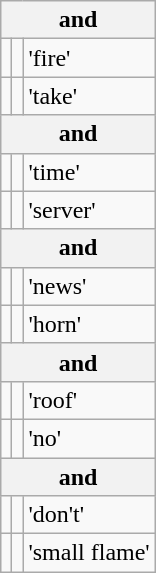<table class="wikitable">
<tr>
<th colspan="3"> and </th>
</tr>
<tr>
<td></td>
<td></td>
<td>'fire'</td>
</tr>
<tr>
<td></td>
<td></td>
<td>'take'</td>
</tr>
<tr>
<th colspan="3"> and </th>
</tr>
<tr>
<td></td>
<td></td>
<td>'time'</td>
</tr>
<tr>
<td></td>
<td></td>
<td>'server'</td>
</tr>
<tr>
<th colspan="3"> and </th>
</tr>
<tr>
<td></td>
<td></td>
<td>'news'</td>
</tr>
<tr>
<td></td>
<td></td>
<td>'horn'</td>
</tr>
<tr>
<th colspan="3"> and </th>
</tr>
<tr>
<td></td>
<td></td>
<td>'roof'</td>
</tr>
<tr>
<td></td>
<td></td>
<td>'no'</td>
</tr>
<tr>
<th colspan="3"> and </th>
</tr>
<tr>
<td></td>
<td></td>
<td>'don't'</td>
</tr>
<tr>
<td></td>
<td></td>
<td>'small flame'</td>
</tr>
</table>
